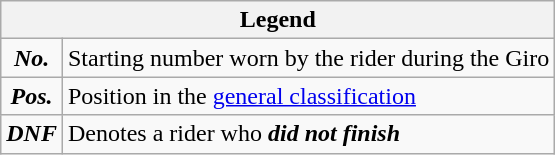<table class="wikitable">
<tr>
<th colspan=2>Legend</th>
</tr>
<tr>
<td align=center><strong><em>No.</em></strong></td>
<td>Starting number worn by the rider during the Giro</td>
</tr>
<tr>
<td align=center><strong><em>Pos.</em></strong></td>
<td>Position in the <a href='#'>general classification</a></td>
</tr>
<tr>
<td align=center><strong><em>DNF</em></strong></td>
<td>Denotes a rider who <strong><em>did not finish</em></strong></td>
</tr>
</table>
